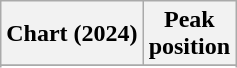<table class="wikitable sortable plainrowheaders" style="text-align:center">
<tr>
<th scope="col">Chart (2024)</th>
<th scope="col">Peak<br>position</th>
</tr>
<tr>
</tr>
<tr>
</tr>
</table>
